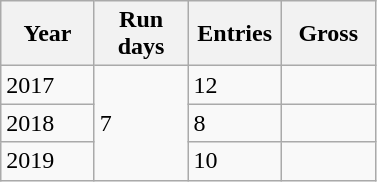<table class="wikitable">
<tr>
<th style="width:55px;">Year</th>
<th style="width:55px;">Run days</th>
<th style="width:55px;">Entries</th>
<th style="width:55px;">Gross</th>
</tr>
<tr>
<td>2017</td>
<td rowspan=3>7</td>
<td>12</td>
<td></td>
</tr>
<tr>
<td>2018</td>
<td>8</td>
<td></td>
</tr>
<tr>
<td>2019</td>
<td>10</td>
<td></td>
</tr>
</table>
